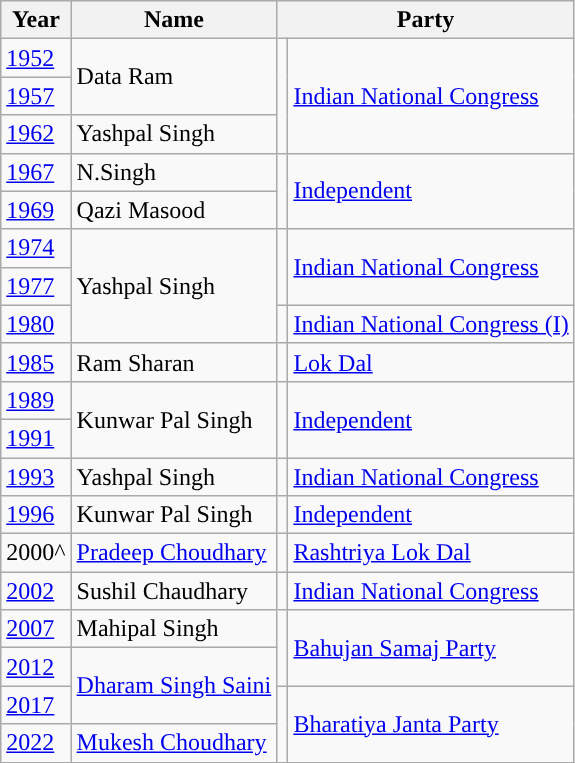<table class="wikitable">
<tr>
<th>Year</th>
<th>Name</th>
<th colspan="2">Party</th>
</tr>
<tr>
<td><a href='#'>1952</a></td>
<td rowspan="2">Data Ram</td>
<td rowspan="3" style="background-color: "></td>
<td rowspan="3"><a href='#'>Indian National Congress</a></td>
</tr>
<tr>
<td><a href='#'>1957</a></td>
</tr>
<tr>
<td><a href='#'>1962</a></td>
<td>Yashpal Singh</td>
</tr>
<tr>
<td><a href='#'>1967</a></td>
<td>N.Singh</td>
<td rowspan="2" style="background-color: "></td>
<td rowspan="2"><a href='#'>Independent</a></td>
</tr>
<tr>
<td><a href='#'>1969</a></td>
<td>Qazi Masood</td>
</tr>
<tr>
<td><a href='#'>1974</a></td>
<td rowspan="3">Yashpal Singh</td>
<td rowspan="2" style="background-color: "></td>
<td rowspan="2"><a href='#'>Indian National Congress</a></td>
</tr>
<tr>
<td><a href='#'>1977</a></td>
</tr>
<tr>
<td><a href='#'>1980</a></td>
<td style="background-color: "></td>
<td><a href='#'>Indian National Congress (I)</a></td>
</tr>
<tr>
<td><a href='#'>1985</a></td>
<td>Ram Sharan</td>
<td style="background-color: "></td>
<td><a href='#'>Lok Dal</a></td>
</tr>
<tr>
<td><a href='#'>1989</a></td>
<td rowspan="2">Kunwar Pal Singh</td>
<td rowspan="2" style="background-color: "></td>
<td rowspan="2"><a href='#'>Independent</a></td>
</tr>
<tr>
<td><a href='#'>1991</a></td>
</tr>
<tr>
<td><a href='#'>1993</a></td>
<td>Yashpal Singh</td>
<td style="background-color: "></td>
<td><a href='#'>Indian National Congress</a></td>
</tr>
<tr>
<td><a href='#'>1996</a></td>
<td>Kunwar Pal Singh</td>
<td style="background-color: "></td>
<td><a href='#'>Independent</a></td>
</tr>
<tr>
<td>2000^</td>
<td><a href='#'>Pradeep Choudhary</a></td>
<td style="background-color: "></td>
<td><a href='#'>Rashtriya Lok Dal</a></td>
</tr>
<tr>
<td><a href='#'>2002</a></td>
<td>Sushil Chaudhary</td>
<td style="background-color: "></td>
<td><a href='#'>Indian National Congress</a></td>
</tr>
<tr>
<td><a href='#'>2007</a></td>
<td>Mahipal Singh</td>
<td rowspan="2" style="background-color: "></td>
<td rowspan="2"><a href='#'>Bahujan Samaj Party</a></td>
</tr>
<tr>
<td><a href='#'>2012</a></td>
<td rowspan="2"><a href='#'>Dharam Singh Saini</a></td>
</tr>
<tr>
<td><a href='#'>2017</a></td>
<td rowspan="2" style="background-color: "></td>
<td rowspan="2"><a href='#'>Bharatiya Janta Party</a></td>
</tr>
<tr>
<td><a href='#'>2022</a></td>
<td><a href='#'>Mukesh Choudhary</a></td>
</tr>
</table>
